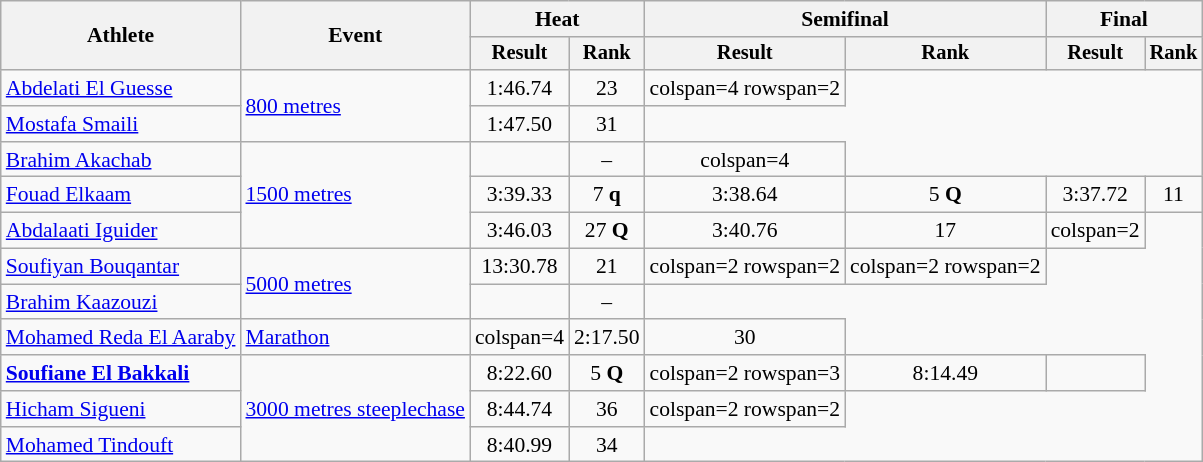<table class="wikitable" style="font-size:90%">
<tr>
<th rowspan="2">Athlete</th>
<th rowspan="2">Event</th>
<th colspan="2">Heat</th>
<th colspan="2">Semifinal</th>
<th colspan="2">Final</th>
</tr>
<tr style="font-size:95%">
<th>Result</th>
<th>Rank</th>
<th>Result</th>
<th>Rank</th>
<th>Result</th>
<th>Rank</th>
</tr>
<tr style=text-align:center>
<td style=text-align:left><a href='#'>Abdelati El Guesse</a></td>
<td style=text-align:left rowspan=2><a href='#'>800 metres</a></td>
<td>1:46.74</td>
<td>23</td>
<td>colspan=4 rowspan=2 </td>
</tr>
<tr style=text-align:center>
<td style=text-align:left><a href='#'>Mostafa Smaili</a></td>
<td>1:47.50</td>
<td>31</td>
</tr>
<tr style=text-align:center>
<td style=text-align:left><a href='#'>Brahim Akachab</a></td>
<td style=text-align:left rowspan=3><a href='#'>1500 metres</a></td>
<td></td>
<td>–</td>
<td>colspan=4 </td>
</tr>
<tr style=text-align:center>
<td style=text-align:left><a href='#'>Fouad Elkaam</a></td>
<td>3:39.33</td>
<td>7 <strong>q</strong></td>
<td>3:38.64</td>
<td>5 <strong>Q</strong></td>
<td>3:37.72</td>
<td>11</td>
</tr>
<tr style=text-align:center>
<td style=text-align:left><a href='#'>Abdalaati Iguider</a></td>
<td>3:46.03</td>
<td>27 <strong>Q</strong></td>
<td>3:40.76</td>
<td>17</td>
<td>colspan=2 </td>
</tr>
<tr style=text-align:center>
<td style=text-align:left><a href='#'>Soufiyan Bouqantar</a></td>
<td style=text-align:left rowspan=2><a href='#'>5000 metres</a></td>
<td>13:30.78</td>
<td>21</td>
<td>colspan=2 rowspan=2 </td>
<td>colspan=2 rowspan=2 </td>
</tr>
<tr style=text-align:center>
<td style=text-align:left><a href='#'>Brahim Kaazouzi</a></td>
<td></td>
<td>–</td>
</tr>
<tr style=text-align:center>
<td style=text-align:left><a href='#'>Mohamed Reda El Aaraby</a></td>
<td style=text-align:left><a href='#'>Marathon</a></td>
<td>colspan=4 </td>
<td>2:17.50</td>
<td>30</td>
</tr>
<tr style=text-align:center>
<td style=text-align:left><strong><a href='#'>Soufiane El Bakkali</a></strong></td>
<td style=text-align:left rowspan=3><a href='#'>3000 metres steeplechase</a></td>
<td>8:22.60</td>
<td>5 <strong>Q</strong></td>
<td>colspan=2 rowspan=3</td>
<td>8:14.49</td>
<td></td>
</tr>
<tr style=text-align:center>
<td style=text-align:left><a href='#'>Hicham Sigueni</a></td>
<td>8:44.74</td>
<td>36</td>
<td>colspan=2 rowspan=2 </td>
</tr>
<tr style=text-align:center>
<td style=text-align:left><a href='#'>Mohamed Tindouft</a></td>
<td>8:40.99</td>
<td>34</td>
</tr>
</table>
